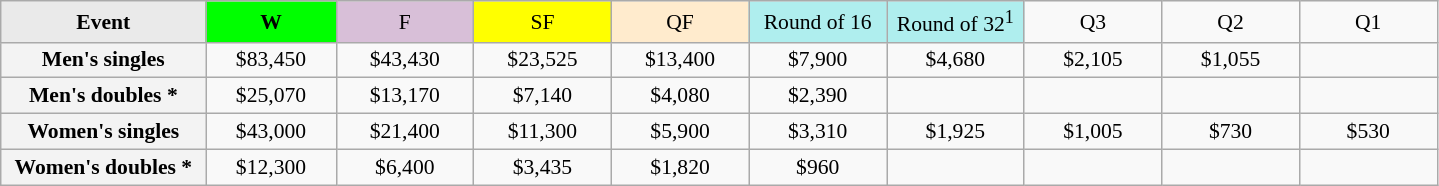<table class=wikitable style=font-size:90%;text-align:center>
<tr>
<td style="width:130px; background:#eaeaea;"><strong>Event</strong></td>
<td style="width:80px; background:lime;"><strong>W</strong></td>
<td style="width:85px; background:thistle;">F</td>
<td style="width:85px; background:#ff0;">SF</td>
<td style="width:85px; background:#ffebcd;">QF</td>
<td style="width:85px; background:#afeeee;">Round of 16</td>
<td style="width:85px; background:#afeeee;">Round of 32<sup>1</sup></td>
<td width=85>Q3</td>
<td width=85>Q2</td>
<td width=85>Q1</td>
</tr>
<tr>
<td style="background:#f3f3f3;"><strong>Men's singles</strong></td>
<td>$83,450</td>
<td>$43,430</td>
<td>$23,525</td>
<td>$13,400</td>
<td>$7,900</td>
<td>$4,680</td>
<td>$2,105</td>
<td>$1,055</td>
<td></td>
</tr>
<tr>
<td style="background:#f3f3f3;"><strong>Men's doubles *</strong></td>
<td>$25,070</td>
<td>$13,170</td>
<td>$7,140</td>
<td>$4,080</td>
<td>$2,390</td>
<td></td>
<td></td>
<td></td>
<td></td>
</tr>
<tr>
<td style="background:#f3f3f3;"><strong>Women's singles</strong></td>
<td>$43,000</td>
<td>$21,400</td>
<td>$11,300</td>
<td>$5,900</td>
<td>$3,310</td>
<td>$1,925</td>
<td>$1,005</td>
<td>$730</td>
<td>$530</td>
</tr>
<tr>
<td style="background:#f3f3f3;"><strong>Women's doubles *</strong></td>
<td>$12,300</td>
<td>$6,400</td>
<td>$3,435</td>
<td>$1,820</td>
<td>$960</td>
<td></td>
<td></td>
<td></td>
<td></td>
</tr>
</table>
